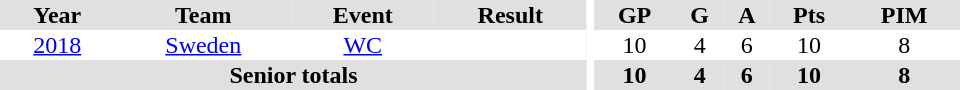<table border="0" cellpadding="1" cellspacing="0" ID="Table3" style="text-align:center; width:40em">
<tr ALIGN="center" bgcolor="#e0e0e0">
<th>Year</th>
<th>Team</th>
<th>Event</th>
<th>Result</th>
<th rowspan="99" bgcolor="#ffffff"></th>
<th>GP</th>
<th>G</th>
<th>A</th>
<th>Pts</th>
<th>PIM</th>
</tr>
<tr>
<td><a href='#'>2018</a></td>
<td><a href='#'>Sweden</a></td>
<td><a href='#'>WC</a></td>
<td></td>
<td>10</td>
<td>4</td>
<td>6</td>
<td>10</td>
<td>8</td>
</tr>
<tr bgcolor="#e0e0e0">
<th colspan=4>Senior totals</th>
<th>10</th>
<th>4</th>
<th>6</th>
<th>10</th>
<th>8</th>
</tr>
</table>
